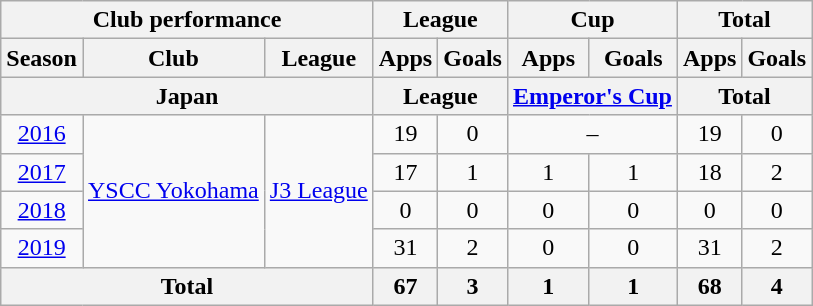<table class="wikitable" style="text-align:center;">
<tr>
<th colspan=3>Club performance</th>
<th colspan=2>League</th>
<th colspan=2>Cup</th>
<th colspan=2>Total</th>
</tr>
<tr>
<th>Season</th>
<th>Club</th>
<th>League</th>
<th>Apps</th>
<th>Goals</th>
<th>Apps</th>
<th>Goals</th>
<th>Apps</th>
<th>Goals</th>
</tr>
<tr>
<th colspan=3>Japan</th>
<th colspan=2>League</th>
<th colspan=2><a href='#'>Emperor's Cup</a></th>
<th colspan=2>Total</th>
</tr>
<tr>
<td><a href='#'>2016</a></td>
<td rowspan="4"><a href='#'>YSCC Yokohama</a></td>
<td rowspan="4"><a href='#'>J3 League</a></td>
<td>19</td>
<td>0</td>
<td colspan="2">–</td>
<td>19</td>
<td>0</td>
</tr>
<tr>
<td><a href='#'>2017</a></td>
<td>17</td>
<td>1</td>
<td>1</td>
<td>1</td>
<td>18</td>
<td>2</td>
</tr>
<tr>
<td><a href='#'>2018</a></td>
<td>0</td>
<td>0</td>
<td>0</td>
<td>0</td>
<td>0</td>
<td>0</td>
</tr>
<tr>
<td><a href='#'>2019</a></td>
<td>31</td>
<td>2</td>
<td>0</td>
<td>0</td>
<td>31</td>
<td>2</td>
</tr>
<tr>
<th colspan=3>Total</th>
<th>67</th>
<th>3</th>
<th>1</th>
<th>1</th>
<th>68</th>
<th>4</th>
</tr>
</table>
